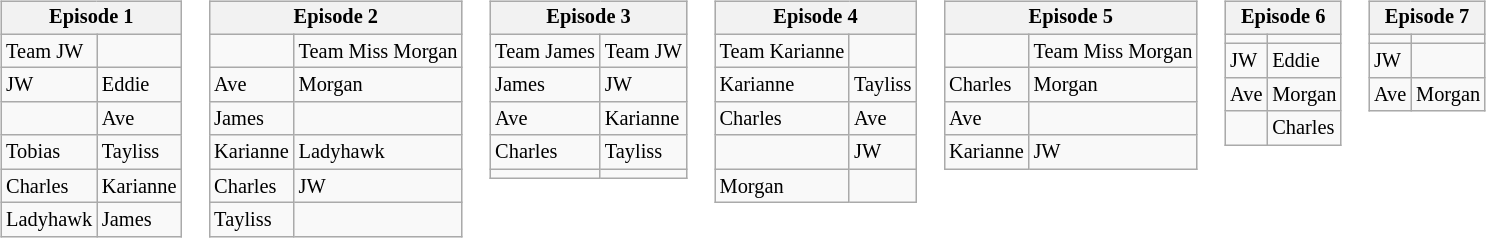<table>
<tr valign="top">
<td><br><table class="wikitable" style="font-size:85%">
<tr>
<th colspan=4>Episode 1</th>
</tr>
<tr>
<td>Team JW</td>
<td></td>
</tr>
<tr>
<td>JW</td>
<td>Eddie</td>
</tr>
<tr>
<td></td>
<td>Ave</td>
</tr>
<tr>
<td>Tobias</td>
<td>Tayliss</td>
</tr>
<tr>
<td>Charles</td>
<td>Karianne</td>
</tr>
<tr>
<td>Ladyhawk</td>
<td>James</td>
</tr>
</table>
</td>
<td><br><table class="wikitable" style="font-size:85%">
<tr>
<th colspan=4>Episode 2</th>
</tr>
<tr>
<td></td>
<td>Team Miss Morgan</td>
</tr>
<tr>
<td>Ave</td>
<td>Morgan</td>
</tr>
<tr>
<td>James</td>
<td></td>
</tr>
<tr>
<td>Karianne</td>
<td>Ladyhawk</td>
</tr>
<tr>
<td>Charles</td>
<td>JW</td>
</tr>
<tr>
<td>Tayliss</td>
<td></td>
</tr>
</table>
</td>
<td><br><table class="wikitable" style="font-size:85%">
<tr>
<th colspan=4>Episode 3</th>
</tr>
<tr>
<td>Team James</td>
<td>Team JW</td>
</tr>
<tr>
<td>James</td>
<td>JW</td>
</tr>
<tr>
<td>Ave</td>
<td>Karianne</td>
</tr>
<tr>
<td>Charles</td>
<td>Tayliss</td>
</tr>
<tr>
<td></td>
<td></td>
</tr>
</table>
</td>
<td><br><table class="wikitable" style="font-size:85%">
<tr>
<th colspan=4>Episode 4</th>
</tr>
<tr>
<td>Team Karianne</td>
<td></td>
</tr>
<tr>
<td>Karianne</td>
<td>Tayliss</td>
</tr>
<tr>
<td>Charles</td>
<td>Ave</td>
</tr>
<tr>
<td></td>
<td>JW</td>
</tr>
<tr>
<td>Morgan</td>
<td></td>
</tr>
</table>
</td>
<td><br><table class="wikitable" style="font-size:85%">
<tr>
<th colspan=4>Episode 5</th>
</tr>
<tr>
<td></td>
<td>Team Miss Morgan</td>
</tr>
<tr>
<td>Charles</td>
<td>Morgan</td>
</tr>
<tr>
<td>Ave</td>
<td></td>
</tr>
<tr>
<td>Karianne</td>
<td>JW</td>
</tr>
</table>
</td>
<td><br><table class="wikitable" style="font-size:85%">
<tr>
<th colspan=4>Episode 6</th>
</tr>
<tr>
<td></td>
<td></td>
</tr>
<tr>
<td>JW</td>
<td>Eddie</td>
</tr>
<tr>
<td>Ave</td>
<td>Morgan</td>
</tr>
<tr>
<td></td>
<td>Charles</td>
</tr>
</table>
</td>
<td><br><table class="wikitable" style="font-size:85%">
<tr>
<th colspan=4>Episode 7</th>
</tr>
<tr>
<td></td>
<td></td>
</tr>
<tr>
<td>JW</td>
<td></td>
</tr>
<tr>
<td>Ave</td>
<td>Morgan</td>
</tr>
</table>
</td>
</tr>
</table>
